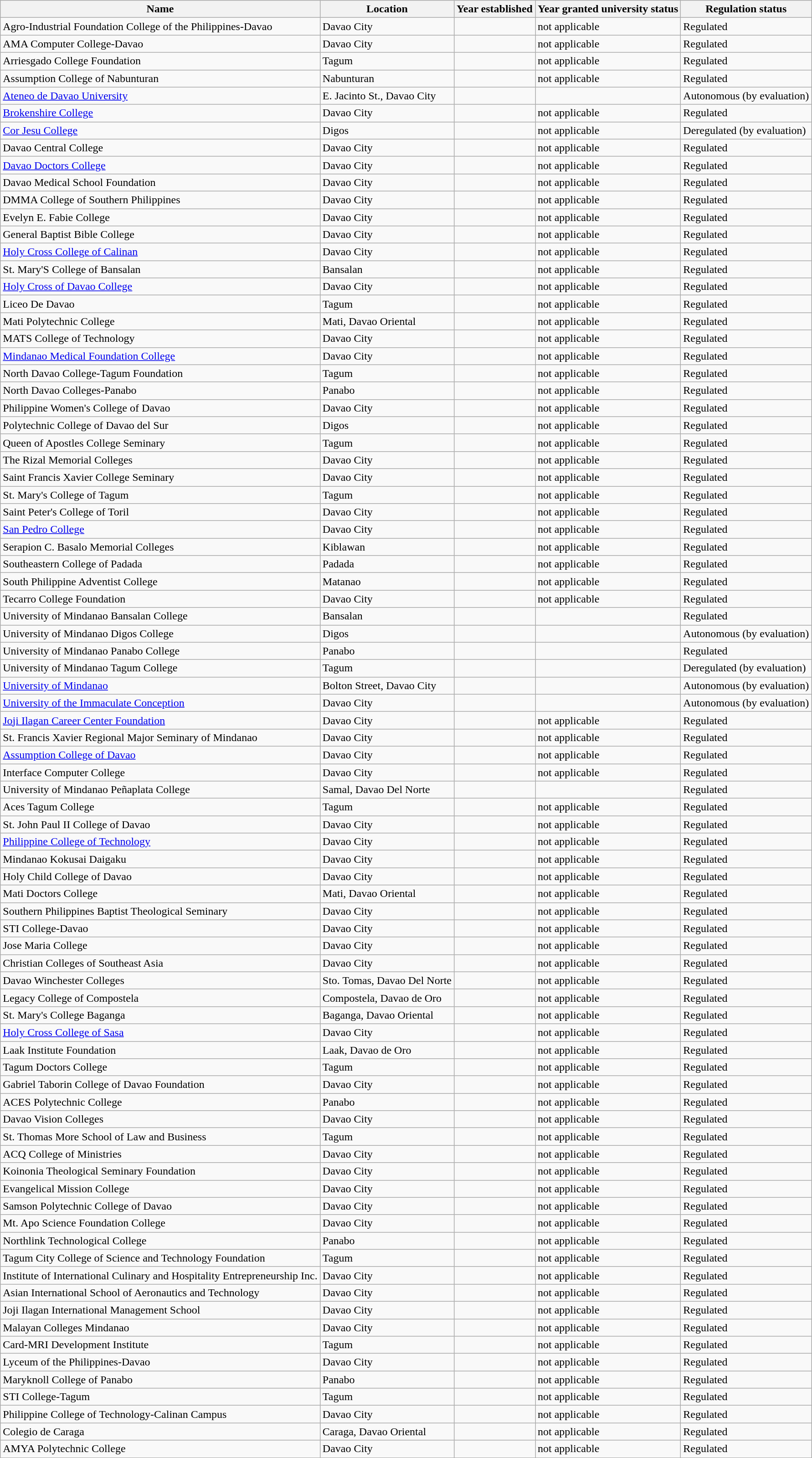<table class="wikitable sortable static-row-numbers">
<tr>
<th>Name</th>
<th class="unsortable">Location</th>
<th>Year established</th>
<th style="vertical-align:middle;">Year granted university status</th>
<th style="vertical-align:middle;">Regulation status</th>
</tr>
<tr>
<td>Agro-Industrial Foundation College of the Philippines-Davao</td>
<td>Davao City</td>
<td></td>
<td style="vertical-align:middle;">not applicable</td>
<td style="vertical-align:middle;">Regulated</td>
</tr>
<tr>
<td>AMA Computer College-Davao</td>
<td>Davao City</td>
<td></td>
<td style="vertical-align:middle;">not applicable</td>
<td style="vertical-align:middle;">Regulated</td>
</tr>
<tr>
<td>Arriesgado College Foundation</td>
<td>Tagum</td>
<td></td>
<td style="vertical-align:middle;">not applicable</td>
<td style="vertical-align:middle;">Regulated</td>
</tr>
<tr>
<td>Assumption College of Nabunturan</td>
<td>Nabunturan</td>
<td></td>
<td style="vertical-align:middle;">not applicable</td>
<td style="vertical-align:middle;">Regulated</td>
</tr>
<tr>
<td><a href='#'>Ateneo de Davao University</a></td>
<td>E. Jacinto St., Davao City</td>
<td></td>
<td></td>
<td style="vertical-align:middle;">Autonomous (by evaluation)</td>
</tr>
<tr>
<td><a href='#'>Brokenshire College</a></td>
<td>Davao City</td>
<td></td>
<td style="vertical-align:middle;">not applicable</td>
<td style="vertical-align:middle;">Regulated</td>
</tr>
<tr>
<td><a href='#'>Cor Jesu College</a></td>
<td>Digos</td>
<td></td>
<td style="vertical-align:middle;">not applicable</td>
<td style="vertical-align:middle;">Deregulated (by evaluation)</td>
</tr>
<tr>
<td>Davao Central College</td>
<td>Davao City</td>
<td></td>
<td style="vertical-align:middle;">not applicable</td>
<td style="vertical-align:middle;">Regulated</td>
</tr>
<tr>
<td><a href='#'>Davao Doctors College</a></td>
<td>Davao City</td>
<td></td>
<td style="vertical-align:middle;">not applicable</td>
<td style="vertical-align:middle;">Regulated</td>
</tr>
<tr>
<td>Davao Medical School Foundation</td>
<td>Davao City</td>
<td></td>
<td style="vertical-align:middle;">not applicable</td>
<td style="vertical-align:middle;">Regulated</td>
</tr>
<tr>
<td>DMMA College of Southern Philippines</td>
<td>Davao City</td>
<td></td>
<td style="vertical-align:middle;">not applicable</td>
<td style="vertical-align:middle;">Regulated</td>
</tr>
<tr>
<td>Evelyn E. Fabie College</td>
<td>Davao City</td>
<td></td>
<td style="vertical-align:middle;">not applicable</td>
<td style="vertical-align:middle;">Regulated</td>
</tr>
<tr>
<td>General Baptist Bible College</td>
<td>Davao City</td>
<td></td>
<td style="vertical-align:middle;">not applicable</td>
<td style="vertical-align:middle;">Regulated</td>
</tr>
<tr>
<td><a href='#'>Holy Cross College of Calinan</a></td>
<td>Davao City</td>
<td></td>
<td style="vertical-align:middle;">not applicable</td>
<td style="vertical-align:middle;">Regulated</td>
</tr>
<tr>
<td>St. Mary'S College of Bansalan</td>
<td>Bansalan</td>
<td></td>
<td style="vertical-align:middle;">not applicable</td>
<td style="vertical-align:middle;">Regulated</td>
</tr>
<tr>
<td><a href='#'>Holy Cross of Davao College</a></td>
<td>Davao City</td>
<td></td>
<td style="vertical-align:middle;">not applicable</td>
<td style="vertical-align:middle;">Regulated</td>
</tr>
<tr>
<td>Liceo De Davao</td>
<td>Tagum</td>
<td></td>
<td style="vertical-align:middle;">not applicable</td>
<td style="vertical-align:middle;">Regulated</td>
</tr>
<tr>
<td>Mati Polytechnic College</td>
<td>Mati, Davao Oriental</td>
<td></td>
<td style="vertical-align:middle;">not applicable</td>
<td style="vertical-align:middle;">Regulated</td>
</tr>
<tr>
<td>MATS College of Technology</td>
<td>Davao City</td>
<td></td>
<td style="vertical-align:middle;">not applicable</td>
<td style="vertical-align:middle;">Regulated</td>
</tr>
<tr>
<td><a href='#'>Mindanao Medical Foundation College</a></td>
<td>Davao City</td>
<td></td>
<td style="vertical-align:middle;">not applicable</td>
<td style="vertical-align:middle;">Regulated</td>
</tr>
<tr>
<td>North Davao College-Tagum Foundation</td>
<td>Tagum</td>
<td></td>
<td style="vertical-align:middle;">not applicable</td>
<td style="vertical-align:middle;">Regulated</td>
</tr>
<tr>
<td>North Davao Colleges-Panabo</td>
<td>Panabo</td>
<td></td>
<td style="vertical-align:middle;">not applicable</td>
<td style="vertical-align:middle;">Regulated</td>
</tr>
<tr>
<td>Philippine Women's College of Davao</td>
<td>Davao City</td>
<td></td>
<td style="vertical-align:middle;">not applicable</td>
<td style="vertical-align:middle;">Regulated</td>
</tr>
<tr>
<td>Polytechnic College of Davao del Sur</td>
<td>Digos</td>
<td></td>
<td style="vertical-align:middle;">not applicable</td>
<td style="vertical-align:middle;">Regulated</td>
</tr>
<tr>
<td>Queen of Apostles College Seminary</td>
<td>Tagum</td>
<td></td>
<td style="vertical-align:middle;">not applicable</td>
<td style="vertical-align:middle;">Regulated</td>
</tr>
<tr>
<td>The Rizal Memorial Colleges</td>
<td>Davao City</td>
<td></td>
<td style="vertical-align:middle;">not applicable</td>
<td style="vertical-align:middle;">Regulated</td>
</tr>
<tr>
<td>Saint Francis Xavier College Seminary</td>
<td>Davao City</td>
<td></td>
<td style="vertical-align:middle;">not applicable</td>
<td style="vertical-align:middle;">Regulated</td>
</tr>
<tr>
<td>St. Mary's College of Tagum</td>
<td>Tagum</td>
<td></td>
<td style="vertical-align:middle;">not applicable</td>
<td style="vertical-align:middle;">Regulated</td>
</tr>
<tr>
<td>Saint Peter's College of Toril</td>
<td>Davao City</td>
<td></td>
<td style="vertical-align:middle;">not applicable</td>
<td style="vertical-align:middle;">Regulated</td>
</tr>
<tr>
<td><a href='#'>San Pedro College</a></td>
<td>Davao City</td>
<td></td>
<td style="vertical-align:middle;">not applicable</td>
<td style="vertical-align:middle;">Regulated</td>
</tr>
<tr>
<td>Serapion C. Basalo Memorial Colleges</td>
<td>Kiblawan</td>
<td></td>
<td style="vertical-align:middle;">not applicable</td>
<td style="vertical-align:middle;">Regulated</td>
</tr>
<tr>
<td>Southeastern College of Padada</td>
<td>Padada</td>
<td></td>
<td style="vertical-align:middle;">not applicable</td>
<td style="vertical-align:middle;">Regulated</td>
</tr>
<tr>
<td>South Philippine Adventist College</td>
<td>Matanao</td>
<td></td>
<td style="vertical-align:middle;">not applicable</td>
<td style="vertical-align:middle;">Regulated</td>
</tr>
<tr>
<td>Tecarro College Foundation</td>
<td>Davao City</td>
<td></td>
<td style="vertical-align:middle;">not applicable</td>
<td style="vertical-align:middle;">Regulated</td>
</tr>
<tr>
<td>University of Mindanao Bansalan College</td>
<td>Bansalan</td>
<td></td>
<td></td>
<td style="vertical-align:middle;">Regulated</td>
</tr>
<tr>
<td>University of Mindanao Digos College</td>
<td>Digos</td>
<td></td>
<td></td>
<td style="vertical-align:middle;">Autonomous (by evaluation)</td>
</tr>
<tr>
<td>University of Mindanao Panabo College</td>
<td>Panabo</td>
<td></td>
<td></td>
<td style="vertical-align:middle;">Regulated</td>
</tr>
<tr>
<td>University of Mindanao Tagum College</td>
<td>Tagum</td>
<td></td>
<td></td>
<td style="vertical-align:middle;">Deregulated (by evaluation)</td>
</tr>
<tr>
<td><a href='#'>University of Mindanao</a></td>
<td>Bolton Street, Davao City</td>
<td></td>
<td></td>
<td style="vertical-align:middle;">Autonomous (by evaluation)</td>
</tr>
<tr>
<td><a href='#'>University of the Immaculate Conception</a></td>
<td>Davao City</td>
<td></td>
<td></td>
<td style="vertical-align:middle;">Autonomous (by evaluation)</td>
</tr>
<tr>
<td><a href='#'>Joji Ilagan Career Center Foundation</a></td>
<td>Davao City</td>
<td></td>
<td style="vertical-align:middle;">not applicable</td>
<td style="vertical-align:middle;">Regulated</td>
</tr>
<tr>
<td>St. Francis Xavier Regional Major Seminary of Mindanao</td>
<td>Davao City</td>
<td></td>
<td style="vertical-align:middle;">not applicable</td>
<td style="vertical-align:middle;">Regulated</td>
</tr>
<tr>
<td><a href='#'>Assumption College of Davao</a></td>
<td>Davao City</td>
<td></td>
<td style="vertical-align:middle;">not applicable</td>
<td style="vertical-align:middle;">Regulated</td>
</tr>
<tr>
<td>Interface Computer College</td>
<td>Davao City</td>
<td></td>
<td style="vertical-align:middle;">not applicable</td>
<td style="vertical-align:middle;">Regulated</td>
</tr>
<tr>
<td>University of Mindanao Peñaplata College</td>
<td>Samal, Davao Del Norte</td>
<td></td>
<td></td>
<td style="vertical-align:middle;">Regulated</td>
</tr>
<tr>
<td>Aces Tagum College</td>
<td>Tagum</td>
<td></td>
<td style="vertical-align:middle;">not applicable</td>
<td style="vertical-align:middle;">Regulated</td>
</tr>
<tr>
<td>St. John Paul II College of Davao</td>
<td>Davao City</td>
<td></td>
<td style="vertical-align:middle;">not applicable</td>
<td style="vertical-align:middle;">Regulated</td>
</tr>
<tr>
<td><a href='#'>Philippine College of Technology</a></td>
<td>Davao City</td>
<td></td>
<td style="vertical-align:middle;">not applicable</td>
<td style="vertical-align:middle;">Regulated</td>
</tr>
<tr>
<td>Mindanao Kokusai Daigaku</td>
<td>Davao City</td>
<td></td>
<td style="vertical-align:middle;">not applicable</td>
<td style="vertical-align:middle;">Regulated</td>
</tr>
<tr>
<td>Holy Child College of Davao</td>
<td>Davao City</td>
<td></td>
<td style="vertical-align:middle;">not applicable</td>
<td style="vertical-align:middle;">Regulated</td>
</tr>
<tr>
<td>Mati Doctors College</td>
<td>Mati, Davao Oriental</td>
<td></td>
<td style="vertical-align:middle;">not applicable</td>
<td style="vertical-align:middle;">Regulated</td>
</tr>
<tr>
<td>Southern Philippines Baptist Theological Seminary</td>
<td>Davao City</td>
<td></td>
<td style="vertical-align:middle;">not applicable</td>
<td style="vertical-align:middle;">Regulated</td>
</tr>
<tr>
<td>STI College-Davao</td>
<td>Davao City</td>
<td></td>
<td style="vertical-align:middle;">not applicable</td>
<td style="vertical-align:middle;">Regulated</td>
</tr>
<tr>
<td>Jose Maria College</td>
<td>Davao City</td>
<td></td>
<td style="vertical-align:middle;">not applicable</td>
<td style="vertical-align:middle;">Regulated</td>
</tr>
<tr>
<td>Christian Colleges of Southeast Asia</td>
<td>Davao City</td>
<td></td>
<td style="vertical-align:middle;">not applicable</td>
<td style="vertical-align:middle;">Regulated</td>
</tr>
<tr>
<td>Davao Winchester Colleges</td>
<td>Sto. Tomas, Davao Del Norte</td>
<td></td>
<td style="vertical-align:middle;">not applicable</td>
<td style="vertical-align:middle;">Regulated</td>
</tr>
<tr>
<td>Legacy College of Compostela</td>
<td>Compostela, Davao de Oro</td>
<td></td>
<td style="vertical-align:middle;">not applicable</td>
<td style="vertical-align:middle;">Regulated</td>
</tr>
<tr>
<td>St. Mary's College Baganga</td>
<td>Baganga, Davao Oriental</td>
<td></td>
<td style="vertical-align:middle;">not applicable</td>
<td style="vertical-align:middle;">Regulated</td>
</tr>
<tr>
<td><a href='#'>Holy Cross College of Sasa</a></td>
<td>Davao City</td>
<td></td>
<td style="vertical-align:middle;">not applicable</td>
<td style="vertical-align:middle;">Regulated</td>
</tr>
<tr>
<td>Laak Institute Foundation</td>
<td>Laak, Davao de Oro</td>
<td></td>
<td style="vertical-align:middle;">not applicable</td>
<td style="vertical-align:middle;">Regulated</td>
</tr>
<tr>
<td>Tagum Doctors College</td>
<td>Tagum</td>
<td></td>
<td style="vertical-align:middle;">not applicable</td>
<td style="vertical-align:middle;">Regulated</td>
</tr>
<tr>
<td>Gabriel Taborin College of Davao Foundation</td>
<td>Davao City</td>
<td></td>
<td style="vertical-align:middle;">not applicable</td>
<td style="vertical-align:middle;">Regulated</td>
</tr>
<tr>
<td>ACES Polytechnic College</td>
<td>Panabo</td>
<td></td>
<td style="vertical-align:middle;">not applicable</td>
<td style="vertical-align:middle;">Regulated</td>
</tr>
<tr>
<td>Davao Vision Colleges</td>
<td>Davao City</td>
<td></td>
<td style="vertical-align:middle;">not applicable</td>
<td style="vertical-align:middle;">Regulated</td>
</tr>
<tr>
<td>St. Thomas More School of Law and Business</td>
<td>Tagum</td>
<td></td>
<td style="vertical-align:middle;">not applicable</td>
<td style="vertical-align:middle;">Regulated</td>
</tr>
<tr>
<td>ACQ College of Ministries</td>
<td>Davao City</td>
<td></td>
<td style="vertical-align:middle;">not applicable</td>
<td style="vertical-align:middle;">Regulated</td>
</tr>
<tr>
<td>Koinonia Theological Seminary Foundation</td>
<td>Davao City</td>
<td></td>
<td style="vertical-align:middle;">not applicable</td>
<td style="vertical-align:middle;">Regulated</td>
</tr>
<tr>
<td>Evangelical Mission College</td>
<td>Davao City</td>
<td></td>
<td style="vertical-align:middle;">not applicable</td>
<td style="vertical-align:middle;">Regulated</td>
</tr>
<tr>
<td>Samson Polytechnic College of Davao</td>
<td>Davao City</td>
<td></td>
<td style="vertical-align:middle;">not applicable</td>
<td style="vertical-align:middle;">Regulated</td>
</tr>
<tr>
<td>Mt. Apo Science Foundation College</td>
<td>Davao City</td>
<td></td>
<td style="vertical-align:middle;">not applicable</td>
<td style="vertical-align:middle;">Regulated</td>
</tr>
<tr>
<td>Northlink Technological College</td>
<td>Panabo</td>
<td></td>
<td style="vertical-align:middle;">not applicable</td>
<td style="vertical-align:middle;">Regulated</td>
</tr>
<tr>
<td>Tagum City College of Science and Technology Foundation</td>
<td>Tagum</td>
<td></td>
<td style="vertical-align:middle;">not applicable</td>
<td style="vertical-align:middle;">Regulated</td>
</tr>
<tr>
<td>Institute of International Culinary and Hospitality Entrepreneurship Inc.</td>
<td>Davao City</td>
<td></td>
<td style="vertical-align:middle;">not applicable</td>
<td style="vertical-align:middle;">Regulated</td>
</tr>
<tr>
<td>Asian International School of Aeronautics and Technology</td>
<td>Davao City</td>
<td></td>
<td style="vertical-align:middle;">not applicable</td>
<td style="vertical-align:middle;">Regulated</td>
</tr>
<tr>
<td>Joji Ilagan International Management School</td>
<td>Davao City</td>
<td></td>
<td style="vertical-align:middle;">not applicable</td>
<td style="vertical-align:middle;">Regulated</td>
</tr>
<tr>
<td>Malayan Colleges Mindanao</td>
<td>Davao City</td>
<td></td>
<td style="vertical-align:middle;">not applicable</td>
<td style="vertical-align:middle;">Regulated</td>
</tr>
<tr>
<td>Card-MRI Development Institute</td>
<td>Tagum</td>
<td></td>
<td style="vertical-align:middle;">not applicable</td>
<td style="vertical-align:middle;">Regulated</td>
</tr>
<tr>
<td>Lyceum of the Philippines-Davao</td>
<td>Davao City</td>
<td></td>
<td style="vertical-align:middle;">not applicable</td>
<td style="vertical-align:middle;">Regulated</td>
</tr>
<tr>
<td>Maryknoll College of Panabo</td>
<td>Panabo</td>
<td></td>
<td style="vertical-align:middle;">not applicable</td>
<td style="vertical-align:middle;">Regulated</td>
</tr>
<tr>
<td>STI College-Tagum</td>
<td>Tagum</td>
<td></td>
<td style="vertical-align:middle;">not applicable</td>
<td style="vertical-align:middle;">Regulated</td>
</tr>
<tr>
<td>Philippine College of Technology-Calinan Campus</td>
<td>Davao City</td>
<td></td>
<td style="vertical-align:middle;">not applicable</td>
<td style="vertical-align:middle;">Regulated</td>
</tr>
<tr>
<td>Colegio de Caraga</td>
<td>Caraga, Davao Oriental</td>
<td></td>
<td style="vertical-align:middle;">not applicable</td>
<td style="vertical-align:middle;">Regulated</td>
</tr>
<tr>
<td>AMYA Polytechnic College</td>
<td>Davao City</td>
<td></td>
<td style="vertical-align:middle;">not applicable</td>
<td style="vertical-align:middle;">Regulated</td>
</tr>
</table>
